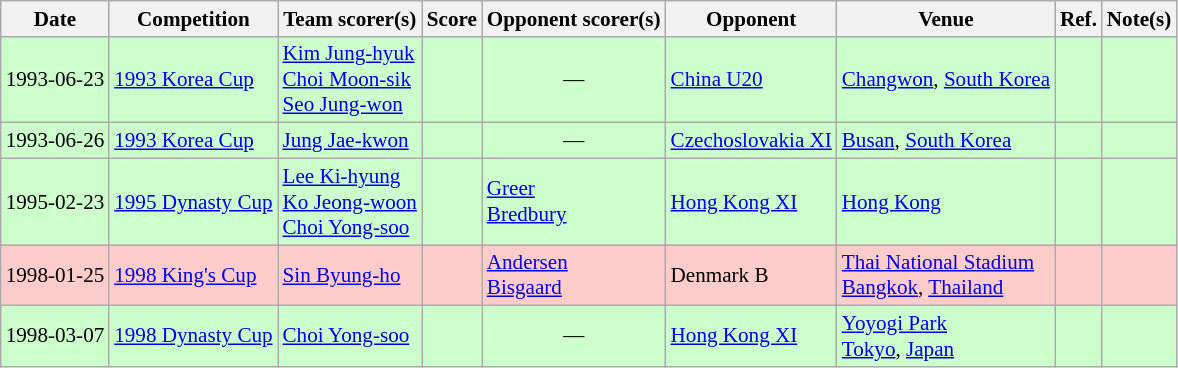<table class="wikitable" style="font-size:88%;">
<tr>
<th>Date</th>
<th>Competition</th>
<th>Team scorer(s)</th>
<th>Score</th>
<th>Opponent scorer(s)</th>
<th>Opponent</th>
<th>Venue</th>
<th>Ref.</th>
<th>Note(s)</th>
</tr>
<tr bgcolor="#ccffcc">
<td>1993-06-23</td>
<td><a href='#'>1993 Korea Cup</a></td>
<td><a href='#'>Kim Jung-hyuk</a> <br><a href='#'>Choi Moon-sik</a> <br><a href='#'>Seo Jung-won</a> </td>
<td></td>
<td align="center">—</td>
<td> <a href='#'>China U20</a></td>
<td><a href='#'>Changwon</a>, <a href='#'>South Korea</a></td>
<td></td>
<td></td>
</tr>
<tr bgcolor="#ccffcc">
<td>1993-06-26</td>
<td><a href='#'>1993 Korea Cup</a></td>
<td><a href='#'>Jung Jae-kwon</a> </td>
<td></td>
<td align="center">—</td>
<td> <a href='#'>Czechoslovakia XI</a></td>
<td><a href='#'>Busan</a>, <a href='#'>South Korea</a></td>
<td></td>
<td></td>
</tr>
<tr bgcolor="#ccffcc">
<td>1995-02-23</td>
<td><a href='#'>1995 Dynasty Cup</a></td>
<td><a href='#'>Lee Ki-hyung</a> <br><a href='#'>Ko Jeong-woon</a> <br><a href='#'>Choi Yong-soo</a> </td>
<td></td>
<td><a href='#'>Greer</a> <br><a href='#'>Bredbury</a> </td>
<td> <a href='#'>Hong Kong XI</a></td>
<td><a href='#'>Hong Kong</a></td>
<td></td>
<td></td>
</tr>
<tr bgcolor="#ffcccc">
<td>1998-01-25</td>
<td><a href='#'>1998 King's Cup</a></td>
<td><a href='#'>Sin Byung-ho</a> </td>
<td></td>
<td><a href='#'>Andersen</a> <br><a href='#'>Bisgaard</a> </td>
<td> Denmark B</td>
<td><a href='#'>Thai National Stadium</a><br><a href='#'>Bangkok</a>, <a href='#'>Thailand</a></td>
<td></td>
<td></td>
</tr>
<tr bgcolor="#ccffcc">
<td>1998-03-07</td>
<td><a href='#'>1998 Dynasty Cup</a></td>
<td><a href='#'>Choi Yong-soo</a> </td>
<td></td>
<td align="center">—</td>
<td> <a href='#'>Hong Kong XI</a></td>
<td><a href='#'>Yoyogi Park</a><br><a href='#'>Tokyo</a>, <a href='#'>Japan</a></td>
<td></td>
<td></td>
</tr>
</table>
